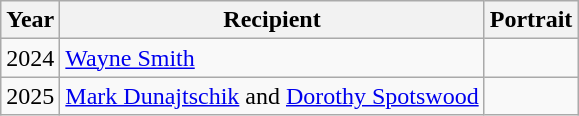<table class="wikitable sortable">
<tr>
<th>Year</th>
<th>Recipient</th>
<th scope="col" class="unsortable">Portrait</th>
</tr>
<tr>
<td>2024</td>
<td><a href='#'>Wayne Smith</a></td>
<td></td>
</tr>
<tr>
<td>2025</td>
<td><a href='#'>Mark Dunajtschik</a> and <a href='#'>Dorothy Spotswood</a></td>
<td></td>
</tr>
</table>
